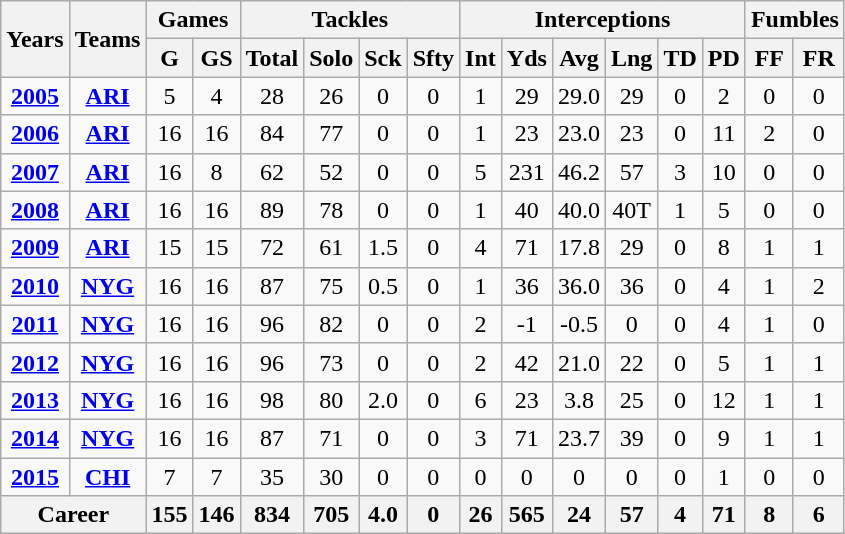<table class="wikitable">
<tr>
<th rowspan="2">Years</th>
<th rowspan="2">Teams</th>
<th colspan="2">Games</th>
<th colspan="4">Tackles</th>
<th colspan="6">Interceptions</th>
<th colspan="2">Fumbles</th>
</tr>
<tr>
<th>G</th>
<th>GS</th>
<th>Total</th>
<th>Solo</th>
<th>Sck</th>
<th>Sfty</th>
<th>Int</th>
<th>Yds</th>
<th>Avg</th>
<th>Lng</th>
<th>TD</th>
<th>PD</th>
<th>FF</th>
<th>FR</th>
</tr>
<tr style="text-align:center;">
<td><a href='#'><strong>2005</strong></a></td>
<td><a href='#'><strong>ARI</strong></a></td>
<td>5</td>
<td>4</td>
<td>28</td>
<td>26</td>
<td>0</td>
<td>0</td>
<td>1</td>
<td>29</td>
<td>29.0</td>
<td>29</td>
<td>0</td>
<td>2</td>
<td>0</td>
<td>0</td>
</tr>
<tr style="text-align:center;">
<td><a href='#'><strong>2006</strong></a></td>
<td><a href='#'><strong>ARI</strong></a></td>
<td>16</td>
<td>16</td>
<td>84</td>
<td>77</td>
<td>0</td>
<td>0</td>
<td>1</td>
<td>23</td>
<td>23.0</td>
<td>23</td>
<td>0</td>
<td>11</td>
<td>2</td>
<td>0</td>
</tr>
<tr style="text-align:center;">
<td><a href='#'><strong>2007</strong></a></td>
<td><a href='#'><strong>ARI</strong></a></td>
<td>16</td>
<td>8</td>
<td>62</td>
<td>52</td>
<td>0</td>
<td>0</td>
<td>5</td>
<td>231</td>
<td>46.2</td>
<td>57</td>
<td>3</td>
<td>10</td>
<td>0</td>
<td>0</td>
</tr>
<tr style="text-align:center;">
<td><a href='#'><strong>2008</strong></a></td>
<td><a href='#'><strong>ARI</strong></a></td>
<td>16</td>
<td>16</td>
<td>89</td>
<td>78</td>
<td>0</td>
<td>0</td>
<td>1</td>
<td>40</td>
<td>40.0</td>
<td>40T</td>
<td>1</td>
<td>5</td>
<td>0</td>
<td>0</td>
</tr>
<tr style="text-align:center;">
<td><a href='#'><strong>2009</strong></a></td>
<td><a href='#'><strong>ARI</strong></a></td>
<td>15</td>
<td>15</td>
<td>72</td>
<td>61</td>
<td>1.5</td>
<td>0</td>
<td>4</td>
<td>71</td>
<td>17.8</td>
<td>29</td>
<td>0</td>
<td>8</td>
<td>1</td>
<td>1</td>
</tr>
<tr style="text-align:center;">
<td><a href='#'><strong>2010</strong></a></td>
<td><a href='#'><strong>NYG</strong></a></td>
<td>16</td>
<td>16</td>
<td>87</td>
<td>75</td>
<td>0.5</td>
<td>0</td>
<td>1</td>
<td>36</td>
<td>36.0</td>
<td>36</td>
<td>0</td>
<td>4</td>
<td>1</td>
<td>2</td>
</tr>
<tr style="text-align:center;">
<td><a href='#'><strong>2011</strong></a></td>
<td><a href='#'><strong>NYG</strong></a></td>
<td>16</td>
<td>16</td>
<td>96</td>
<td>82</td>
<td>0</td>
<td>0</td>
<td>2</td>
<td>-1</td>
<td>-0.5</td>
<td>0</td>
<td>0</td>
<td>4</td>
<td>1</td>
<td>0</td>
</tr>
<tr style="text-align:center;">
<td><a href='#'><strong>2012</strong></a></td>
<td><a href='#'><strong>NYG</strong></a></td>
<td>16</td>
<td>16</td>
<td>96</td>
<td>73</td>
<td>0</td>
<td>0</td>
<td>2</td>
<td>42</td>
<td>21.0</td>
<td>22</td>
<td>0</td>
<td>5</td>
<td>1</td>
<td>1</td>
</tr>
<tr style="text-align:center;">
<td><a href='#'><strong>2013</strong></a></td>
<td><a href='#'><strong>NYG</strong></a></td>
<td>16</td>
<td>16</td>
<td>98</td>
<td>80</td>
<td>2.0</td>
<td>0</td>
<td>6</td>
<td>23</td>
<td>3.8</td>
<td>25</td>
<td>0</td>
<td>12</td>
<td>1</td>
<td>1</td>
</tr>
<tr style="text-align:center;">
<td><a href='#'><strong>2014</strong></a></td>
<td><a href='#'><strong>NYG</strong></a></td>
<td>16</td>
<td>16</td>
<td>87</td>
<td>71</td>
<td>0</td>
<td>0</td>
<td>3</td>
<td>71</td>
<td>23.7</td>
<td>39</td>
<td>0</td>
<td>9</td>
<td>1</td>
<td>1</td>
</tr>
<tr style="text-align:center;">
<td><a href='#'><strong>2015</strong></a></td>
<td><a href='#'><strong>CHI</strong></a></td>
<td>7</td>
<td>7</td>
<td>35</td>
<td>30</td>
<td>0</td>
<td>0</td>
<td>0</td>
<td>0</td>
<td>0</td>
<td>0</td>
<td>0</td>
<td>1</td>
<td>0</td>
<td>0</td>
</tr>
<tr style="text-align:center;">
<th colspan="2">Career</th>
<th>155</th>
<th>146</th>
<th>834</th>
<th>705</th>
<th>4.0</th>
<th>0</th>
<th>26</th>
<th>565</th>
<th>24</th>
<th>57</th>
<th>4</th>
<th>71</th>
<th>8</th>
<th>6</th>
</tr>
</table>
